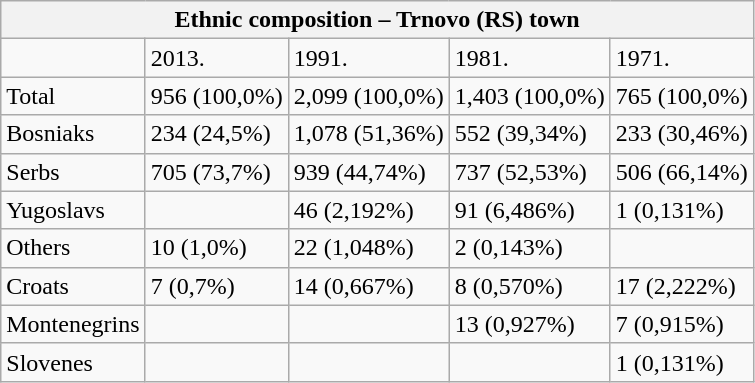<table class="wikitable">
<tr>
<th colspan="8">Ethnic composition – Trnovo (RS) town</th>
</tr>
<tr>
<td></td>
<td>2013.</td>
<td>1991.</td>
<td>1981.</td>
<td>1971.</td>
</tr>
<tr>
<td>Total</td>
<td>956 (100,0%)</td>
<td>2,099 (100,0%)</td>
<td>1,403 (100,0%)</td>
<td>765 (100,0%)</td>
</tr>
<tr>
<td>Bosniaks</td>
<td>234 (24,5%)</td>
<td>1,078 (51,36%)</td>
<td>552 (39,34%)</td>
<td>233 (30,46%)</td>
</tr>
<tr>
<td>Serbs</td>
<td>705 (73,7%)</td>
<td>939 (44,74%)</td>
<td>737 (52,53%)</td>
<td>506 (66,14%)</td>
</tr>
<tr>
<td>Yugoslavs</td>
<td></td>
<td>46 (2,192%)</td>
<td>91 (6,486%)</td>
<td>1 (0,131%)</td>
</tr>
<tr>
<td>Others</td>
<td>10 (1,0%)</td>
<td>22 (1,048%)</td>
<td>2 (0,143%)</td>
<td></td>
</tr>
<tr>
<td>Croats</td>
<td>7 (0,7%)</td>
<td>14 (0,667%)</td>
<td>8 (0,570%)</td>
<td>17 (2,222%)</td>
</tr>
<tr>
<td>Montenegrins</td>
<td></td>
<td></td>
<td>13 (0,927%)</td>
<td>7 (0,915%)</td>
</tr>
<tr>
<td>Slovenes</td>
<td></td>
<td></td>
<td></td>
<td>1 (0,131%)</td>
</tr>
</table>
